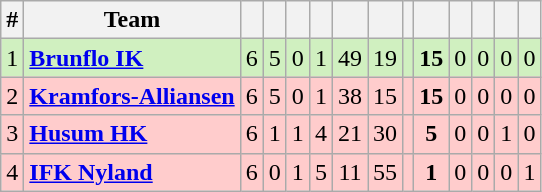<table class="wikitable sortable">
<tr>
<th>#</th>
<th>Team</th>
<th></th>
<th></th>
<th></th>
<th></th>
<th></th>
<th></th>
<th></th>
<th></th>
<th></th>
<th></th>
<th></th>
<th></th>
</tr>
<tr style="background: #D0F0C0;">
<td>1</td>
<td><strong><a href='#'>Brunflo IK</a></strong></td>
<td style="text-align: center;">6</td>
<td style="text-align: center;">5</td>
<td style="text-align: center;">0</td>
<td style="text-align: center;">1</td>
<td style="text-align: center;">49</td>
<td style="text-align: center;">19</td>
<td style="text-align: center;"></td>
<td style="text-align: center;"><strong>15</strong></td>
<td style="text-align: center;">0</td>
<td style="text-align: center;">0</td>
<td style="text-align: center;">0</td>
<td style="text-align: center;">0</td>
</tr>
<tr style="background: #FFCCCC;">
<td>2</td>
<td> <strong><a href='#'>Kramfors-Alliansen</a></strong></td>
<td style="text-align: center;">6</td>
<td style="text-align: center;">5</td>
<td style="text-align: center;">0</td>
<td style="text-align: center;">1</td>
<td style="text-align: center;">38</td>
<td style="text-align: center;">15</td>
<td style="text-align: center;"></td>
<td style="text-align: center;"><strong>15</strong></td>
<td style="text-align: center;">0</td>
<td style="text-align: center;">0</td>
<td style="text-align: center;">0</td>
<td style="text-align: center;">0</td>
</tr>
<tr style="background: #FFCCCC;">
<td>3</td>
<td><strong><a href='#'>Husum HK</a></strong></td>
<td style="text-align: center;">6</td>
<td style="text-align: center;">1</td>
<td style="text-align: center;">1</td>
<td style="text-align: center;">4</td>
<td style="text-align: center;">21</td>
<td style="text-align: center;">30</td>
<td style="text-align: center;"></td>
<td style="text-align: center;"><strong>5</strong></td>
<td style="text-align: center;">0</td>
<td style="text-align: center;">0</td>
<td style="text-align: center;">1</td>
<td style="text-align: center;">0</td>
</tr>
<tr style="background: #FFCCCC;">
<td>4</td>
<td><strong><a href='#'>IFK Nyland</a></strong></td>
<td style="text-align: center;">6</td>
<td style="text-align: center;">0</td>
<td style="text-align: center;">1</td>
<td style="text-align: center;">5</td>
<td style="text-align: center;">11</td>
<td style="text-align: center;">55</td>
<td style="text-align: center;"></td>
<td style="text-align: center;"><strong>1</strong></td>
<td style="text-align: center;">0</td>
<td style="text-align: center;">0</td>
<td style="text-align: center;">0</td>
<td style="text-align: center;">1</td>
</tr>
</table>
